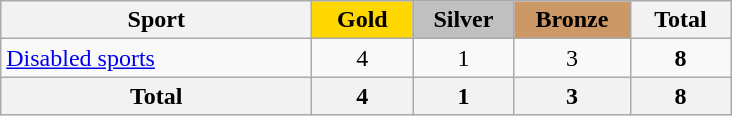<table class="wikitable sortable" style="text-align:center;">
<tr>
<th width=200>Sport</th>
<td bgcolor=gold width=60><strong>Gold</strong></td>
<td bgcolor=silver width=60><strong>Silver</strong></td>
<td bgcolor=#cc9966 width=70><strong>Bronze</strong></td>
<th width=60>Total</th>
</tr>
<tr>
<td align=left><a href='#'>Disabled sports</a></td>
<td>4</td>
<td>1</td>
<td>3</td>
<td><strong>8</strong></td>
</tr>
<tr>
<th>Total</th>
<th>4</th>
<th>1</th>
<th>3</th>
<th>8</th>
</tr>
</table>
